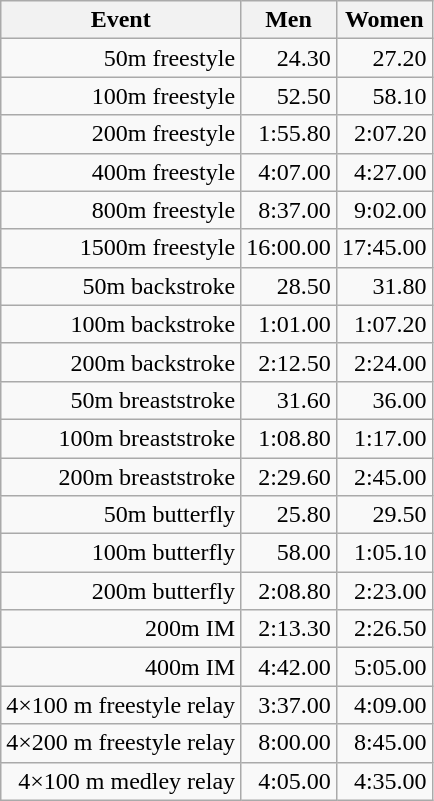<table class="wikitable" style="text-align:right">
<tr>
<th>Event</th>
<th>Men</th>
<th>Women</th>
</tr>
<tr>
<td>50m freestyle</td>
<td>24.30</td>
<td>27.20</td>
</tr>
<tr>
<td>100m freestyle</td>
<td>52.50</td>
<td>58.10</td>
</tr>
<tr>
<td>200m freestyle</td>
<td>1:55.80</td>
<td>2:07.20</td>
</tr>
<tr>
<td>400m freestyle</td>
<td>4:07.00</td>
<td>4:27.00</td>
</tr>
<tr>
<td>800m freestyle</td>
<td>8:37.00</td>
<td>9:02.00</td>
</tr>
<tr>
<td>1500m freestyle</td>
<td>16:00.00</td>
<td>17:45.00</td>
</tr>
<tr>
<td>50m backstroke</td>
<td>28.50</td>
<td>31.80</td>
</tr>
<tr>
<td>100m backstroke</td>
<td>1:01.00</td>
<td>1:07.20</td>
</tr>
<tr>
<td>200m backstroke</td>
<td>2:12.50</td>
<td>2:24.00</td>
</tr>
<tr>
<td>50m breaststroke</td>
<td>31.60</td>
<td>36.00</td>
</tr>
<tr>
<td>100m breaststroke</td>
<td>1:08.80</td>
<td>1:17.00</td>
</tr>
<tr>
<td>200m breaststroke</td>
<td>2:29.60</td>
<td>2:45.00</td>
</tr>
<tr>
<td>50m butterfly</td>
<td>25.80</td>
<td>29.50</td>
</tr>
<tr>
<td>100m butterfly</td>
<td>58.00</td>
<td>1:05.10</td>
</tr>
<tr>
<td>200m butterfly</td>
<td>2:08.80</td>
<td>2:23.00</td>
</tr>
<tr>
<td>200m IM</td>
<td>2:13.30</td>
<td>2:26.50</td>
</tr>
<tr>
<td>400m IM</td>
<td>4:42.00</td>
<td>5:05.00</td>
</tr>
<tr>
<td>4×100 m freestyle relay</td>
<td>3:37.00</td>
<td>4:09.00</td>
</tr>
<tr>
<td>4×200 m freestyle relay</td>
<td>8:00.00</td>
<td>8:45.00</td>
</tr>
<tr>
<td>4×100 m medley relay</td>
<td>4:05.00</td>
<td>4:35.00</td>
</tr>
</table>
